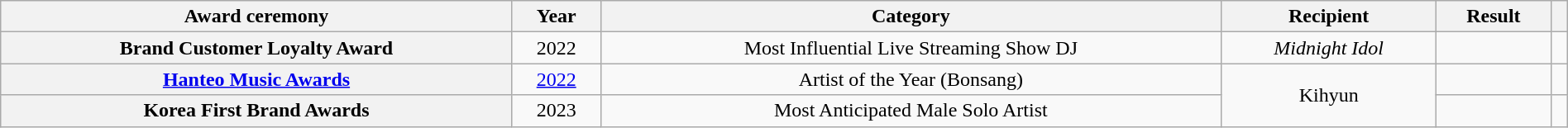<table class="wikitable sortable plainrowheaders" style="text-align:center; width:100%">
<tr>
<th scope="col">Award ceremony</th>
<th scope="col">Year</th>
<th scope="col">Category</th>
<th scope="col">Recipient</th>
<th scope="col">Result</th>
<th scope="col" class="unsortable"></th>
</tr>
<tr>
<th scope="row">Brand Customer Loyalty Award</th>
<td>2022</td>
<td>Most Influential Live Streaming Show DJ</td>
<td><em>Midnight Idol</em> </td>
<td></td>
<td></td>
</tr>
<tr>
<th scope="row"><a href='#'>Hanteo Music Awards</a></th>
<td><a href='#'>2022</a></td>
<td>Artist of the Year (Bonsang)</td>
<td rowspan="2">Kihyun</td>
<td></td>
<td></td>
</tr>
<tr>
<th scope="row">Korea First Brand Awards</th>
<td>2023</td>
<td>Most Anticipated Male Solo Artist</td>
<td></td>
<td></td>
</tr>
</table>
